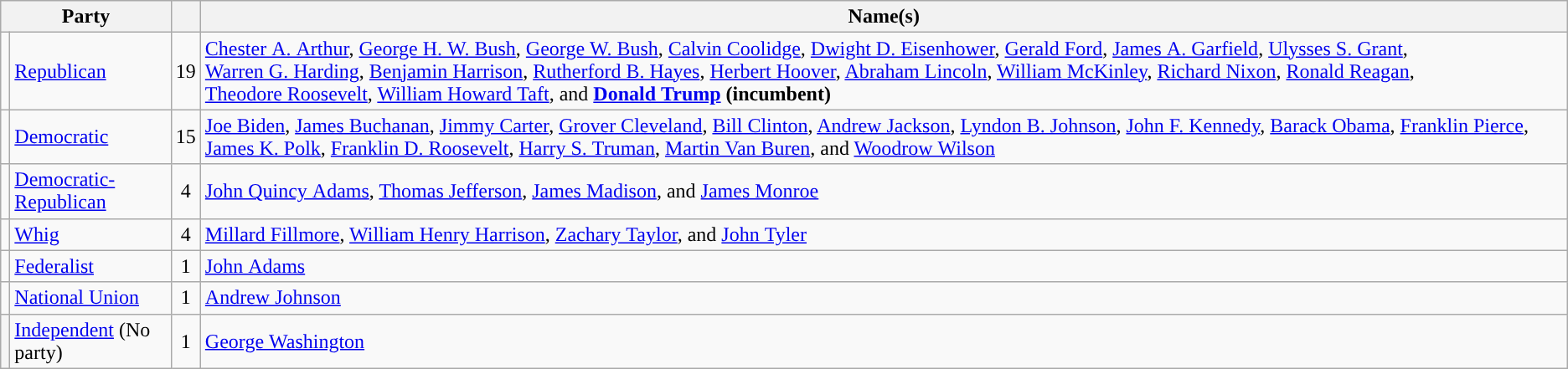<table class=wikitable>
<tr>
<th colspan=2>Party</th>
<th></th>
<th>Name(s)</th>
</tr>
<tr>
<td style="background-color:"></td>
<td><a href='#'>Republican</a></td>
<td style="text-align: center;">19</td>
<td><a href='#'>Chester&nbsp;A.&nbsp;Arthur</a>, <a href='#'>George&nbsp;H.&nbsp;W.&nbsp;Bush</a>, <a href='#'>George&nbsp;W.&nbsp;Bush</a>, <a href='#'>Calvin&nbsp;Coolidge</a>, <a href='#'>Dwight&nbsp;D.&nbsp;Eisenhower</a>, <a href='#'>Gerald&nbsp;Ford</a>, <a href='#'>James&nbsp;A.&nbsp;Garfield</a>, <a href='#'>Ulysses&nbsp;S.&nbsp;Grant</a>, <a href='#'>Warren&nbsp;G.&nbsp;Harding</a>, <a href='#'>Benjamin&nbsp;Harrison</a>, <a href='#'>Rutherford&nbsp;B.&nbsp;Hayes</a>, <a href='#'>Herbert&nbsp;Hoover</a>, <a href='#'>Abraham&nbsp;Lincoln</a>, <a href='#'>William&nbsp;McKinley</a>, <a href='#'>Richard&nbsp;Nixon</a>, <a href='#'>Ronald&nbsp;Reagan</a>, <a href='#'>Theodore&nbsp;Roosevelt</a>, <a href='#'>William&nbsp;Howard&nbsp;Taft</a>, and <strong><a href='#'>Donald&nbsp;Trump</a> (incumbent)</strong></td>
</tr>
<tr>
<td style="background: "></td>
<td><a href='#'>Democratic</a></td>
<td style="text-align: center;">15</td>
<td><a href='#'>Joe Biden</a>, <a href='#'>James&nbsp;Buchanan</a>, <a href='#'>Jimmy&nbsp;Carter</a>, <a href='#'>Grover&nbsp;Cleveland</a>, <a href='#'>Bill&nbsp;Clinton</a>, <a href='#'>Andrew&nbsp;Jackson</a>, <a href='#'>Lyndon&nbsp;B.&nbsp;Johnson</a>, <a href='#'>John&nbsp;F.&nbsp;Kennedy</a>, <a href='#'>Barack Obama</a>, <a href='#'>Franklin&nbsp;Pierce</a>, <a href='#'>James&nbsp;K.&nbsp;Polk</a>, <a href='#'>Franklin&nbsp;D.&nbsp;Roosevelt</a>, <a href='#'>Harry&nbsp;S.&nbsp;Truman</a>, <a href='#'>Martin&nbsp;Van&nbsp;Buren</a>, and <a href='#'>Woodrow&nbsp;Wilson</a></td>
</tr>
<tr>
<td style="background-color:"></td>
<td><a href='#'>Democratic-Republican</a></td>
<td style="text-align: center;">4</td>
<td><a href='#'>John&nbsp;Quincy&nbsp;Adams</a>, <a href='#'>Thomas&nbsp;Jefferson</a>, <a href='#'>James&nbsp;Madison</a>, and <a href='#'>James&nbsp;Monroe</a></td>
</tr>
<tr>
<td style="background-color:"></td>
<td><a href='#'>Whig</a></td>
<td style="text-align: center;">4</td>
<td><a href='#'>Millard&nbsp;Fillmore</a>, <a href='#'>William&nbsp;Henry&nbsp;Harrison</a>, <a href='#'>Zachary&nbsp;Taylor</a>, and <a href='#'>John&nbsp;Tyler</a></td>
</tr>
<tr>
<td style="background-color:"></td>
<td><a href='#'>Federalist</a></td>
<td style="text-align: center;">1</td>
<td><a href='#'>John&nbsp;Adams</a></td>
</tr>
<tr>
<td style="background-color:"></td>
<td nowrap><a href='#'>National Union</a></td>
<td style="text-align: center;">1</td>
<td><a href='#'>Andrew&nbsp;Johnson</a></td>
</tr>
<tr>
<td style="background:#f5f5f5"></td>
<td><a href='#'>Independent</a> (No party)</td>
<td style="text-align: center;">1</td>
<td><a href='#'>George&nbsp;Washington</a></td>
</tr>
</table>
